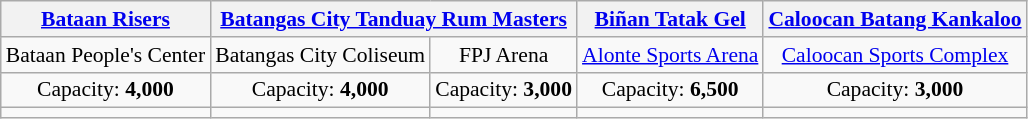<table class="wikitable" style="font-size: 90%; text-align:center">
<tr>
<th><a href='#'>Bataan Risers</a></th>
<th colspan=2><a href='#'>Batangas City Tanduay Rum Masters</a></th>
<th><a href='#'>Biñan Tatak Gel</a></th>
<th><a href='#'>Caloocan Batang Kankaloo</a></th>
</tr>
<tr>
<td>Bataan People's Center <br> </td>
<td>Batangas City Coliseum <br> </td>
<td>FPJ Arena <br> </td>
<td><a href='#'>Alonte Sports Arena</a> <br> </td>
<td><a href='#'>Caloocan Sports Complex</a> <br> </td>
</tr>
<tr>
<td>Capacity: <strong>4,000</strong></td>
<td>Capacity: <strong>4,000</strong></td>
<td>Capacity: <strong>3,000</strong></td>
<td>Capacity: <strong>6,500</strong></td>
<td>Capacity: <strong>3,000</strong></td>
</tr>
<tr>
<td></td>
<td></td>
<td></td>
<td></td>
<td></td>
</tr>
</table>
